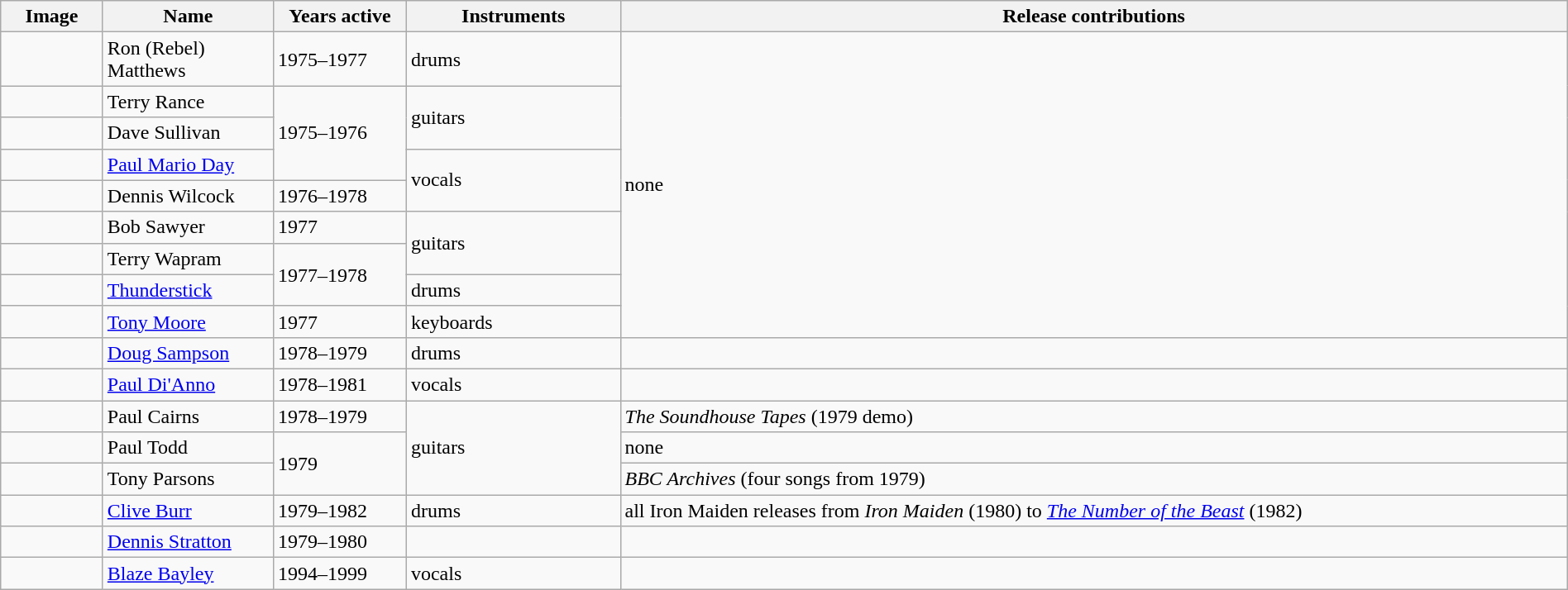<table class="wikitable" style="width:100%;">
<tr>
<th width="75">Image</th>
<th style="width:130px;">Name</th>
<th style="width:100px;">Years active</th>
<th style="width:165px;">Instruments</th>
<th>Release contributions</th>
</tr>
<tr>
<td></td>
<td>Ron (Rebel) Matthews</td>
<td>1975–1977</td>
<td>drums</td>
<td rowspan="9">none</td>
</tr>
<tr>
<td></td>
<td>Terry Rance</td>
<td rowspan="3">1975–1976</td>
<td rowspan="2">guitars</td>
</tr>
<tr>
<td></td>
<td>Dave Sullivan</td>
</tr>
<tr>
<td></td>
<td><a href='#'>Paul Mario Day</a></td>
<td rowspan="2">vocals</td>
</tr>
<tr>
<td></td>
<td>Dennis Wilcock</td>
<td>1976–1978</td>
</tr>
<tr>
<td></td>
<td>Bob Sawyer </td>
<td>1977</td>
<td rowspan="2">guitars</td>
</tr>
<tr>
<td></td>
<td>Terry Wapram</td>
<td rowspan="2">1977–1978</td>
</tr>
<tr>
<td></td>
<td><a href='#'>Thunderstick</a> </td>
<td>drums</td>
</tr>
<tr>
<td></td>
<td><a href='#'>Tony Moore</a></td>
<td>1977</td>
<td>keyboards</td>
</tr>
<tr>
<td></td>
<td><a href='#'>Doug Sampson</a></td>
<td>1978–1979</td>
<td>drums</td>
<td></td>
</tr>
<tr>
<td></td>
<td><a href='#'>Paul Di'Anno</a></td>
<td>1978–1981<br></td>
<td>vocals</td>
<td></td>
</tr>
<tr>
<td></td>
<td>Paul Cairns </td>
<td>1978–1979</td>
<td rowspan="3">guitars</td>
<td><em>The Soundhouse Tapes</em> (1979 demo)</td>
</tr>
<tr>
<td></td>
<td>Paul Todd</td>
<td rowspan="2">1979</td>
<td>none</td>
</tr>
<tr>
<td></td>
<td>Tony Parsons</td>
<td><em>BBC Archives</em> (four songs from 1979)</td>
</tr>
<tr>
<td></td>
<td><a href='#'>Clive Burr</a></td>
<td>1979–1982<br></td>
<td>drums</td>
<td>all Iron Maiden releases from <em>Iron Maiden</em> (1980) to <em><a href='#'>The Number of the Beast</a></em> (1982)</td>
</tr>
<tr>
<td></td>
<td><a href='#'>Dennis Stratton</a></td>
<td>1979–1980</td>
<td></td>
<td></td>
</tr>
<tr>
<td></td>
<td><a href='#'>Blaze Bayley</a></td>
<td>1994–1999</td>
<td>vocals</td>
<td></td>
</tr>
</table>
